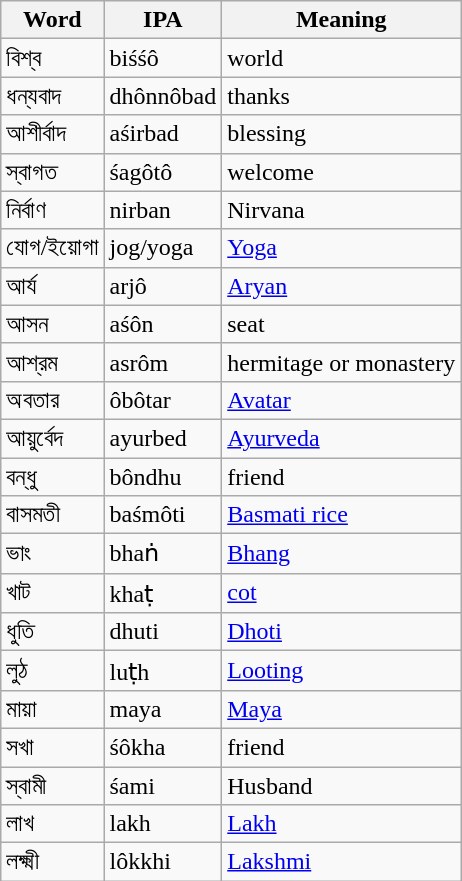<table class="wikitable">
<tr>
<th>Word</th>
<th>IPA</th>
<th>Meaning</th>
</tr>
<tr>
<td>বিশ্ব</td>
<td>biśśô</td>
<td>world</td>
</tr>
<tr>
<td>ধন্যবাদ</td>
<td>dhônnôbad</td>
<td>thanks</td>
</tr>
<tr>
<td>আশীর্বাদ</td>
<td>aśirbad</td>
<td>blessing</td>
</tr>
<tr>
<td>স্বাগত</td>
<td>śagôtô</td>
<td>welcome</td>
</tr>
<tr>
<td>নির্বাণ</td>
<td>nirban</td>
<td>Nirvana</td>
</tr>
<tr>
<td>যোগ/ইয়োগা</td>
<td>jog/yoga</td>
<td><a href='#'>Yoga</a></td>
</tr>
<tr>
<td>আর্য</td>
<td>arjô</td>
<td><a href='#'>Aryan</a></td>
</tr>
<tr>
<td>আসন</td>
<td>aśôn</td>
<td>seat</td>
</tr>
<tr>
<td>আশ্রম</td>
<td>asrôm</td>
<td>hermitage or monastery</td>
</tr>
<tr>
<td>অবতার</td>
<td>ôbôtar</td>
<td><a href='#'>Avatar</a></td>
</tr>
<tr>
<td>আয়ুর্বেদ</td>
<td>ayurbed</td>
<td><a href='#'>Ayurveda</a></td>
</tr>
<tr>
<td>বন্ধু</td>
<td>bôndhu</td>
<td>friend</td>
</tr>
<tr>
<td>বাসমতী</td>
<td>baśmôti</td>
<td><a href='#'>Basmati rice</a></td>
</tr>
<tr>
<td>ভাং</td>
<td>bhaṅ</td>
<td><a href='#'>Bhang</a></td>
</tr>
<tr>
<td>খাট</td>
<td>khaṭ</td>
<td><a href='#'>cot</a></td>
</tr>
<tr>
<td>ধুতি</td>
<td>dhuti</td>
<td><a href='#'>Dhoti</a></td>
</tr>
<tr>
<td>লুঠ</td>
<td>luṭh</td>
<td><a href='#'>Looting</a></td>
</tr>
<tr>
<td>মায়া</td>
<td>maya</td>
<td><a href='#'>Maya</a></td>
</tr>
<tr>
<td>সখা</td>
<td>śôkha</td>
<td>friend</td>
</tr>
<tr>
<td>স্বামী</td>
<td>śami</td>
<td>Husband</td>
</tr>
<tr>
<td>লাখ</td>
<td>lakh</td>
<td><a href='#'>Lakh</a></td>
</tr>
<tr>
<td>লক্ষ্মী</td>
<td>lôkkhi</td>
<td><a href='#'>Lakshmi</a></td>
</tr>
</table>
